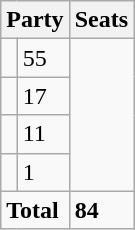<table class="wikitable">
<tr>
<th colspan=2>Party</th>
<th>Seats</th>
</tr>
<tr>
<td></td>
<td>55</td>
</tr>
<tr>
<td></td>
<td>17</td>
</tr>
<tr>
<td></td>
<td>11</td>
</tr>
<tr>
<td></td>
<td>1</td>
</tr>
<tr>
<td colspan="2"><strong>Total</strong></td>
<td><strong>84</strong></td>
</tr>
</table>
